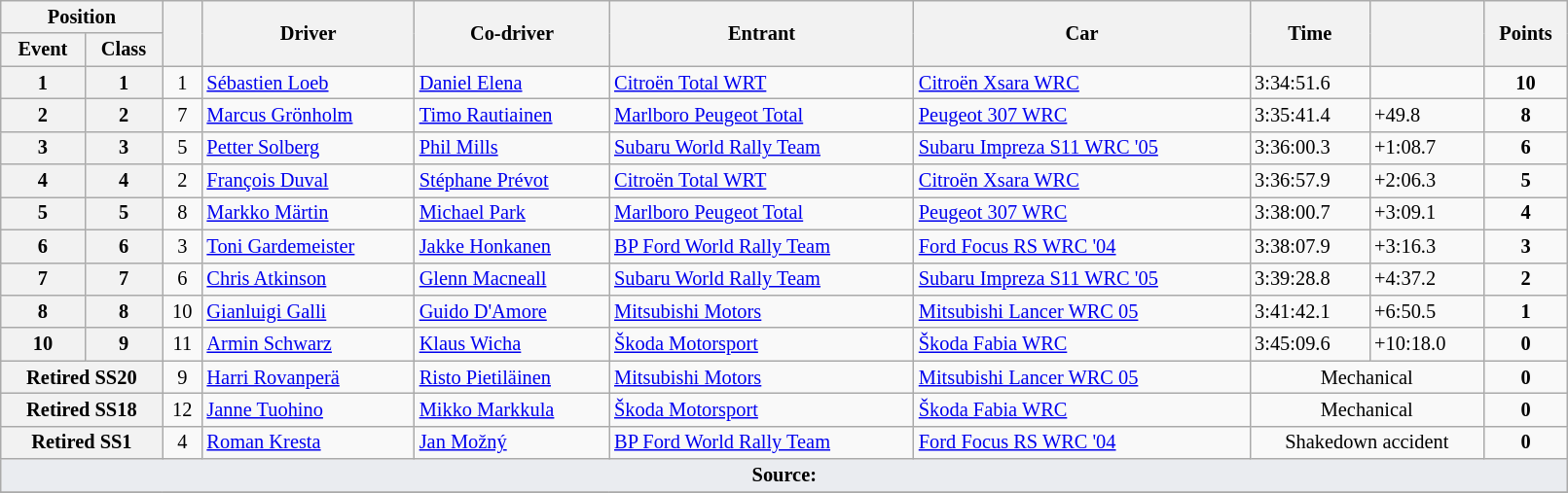<table class="wikitable" width=85% style="font-size: 85%;">
<tr>
<th colspan="2">Position</th>
<th rowspan="2"></th>
<th rowspan="2">Driver</th>
<th rowspan="2">Co-driver</th>
<th rowspan="2">Entrant</th>
<th rowspan="2">Car</th>
<th rowspan="2">Time</th>
<th rowspan="2"></th>
<th rowspan="2">Points</th>
</tr>
<tr>
<th>Event</th>
<th>Class</th>
</tr>
<tr>
<th>1</th>
<th>1</th>
<td align="center">1</td>
<td> <a href='#'>Sébastien Loeb</a></td>
<td> <a href='#'>Daniel Elena</a></td>
<td> <a href='#'>Citroën Total WRT</a></td>
<td><a href='#'>Citroën Xsara WRC</a></td>
<td>3:34:51.6</td>
<td></td>
<td align="center"><strong>10</strong></td>
</tr>
<tr>
<th>2</th>
<th>2</th>
<td align="center">7</td>
<td> <a href='#'>Marcus Grönholm</a></td>
<td> <a href='#'>Timo Rautiainen</a></td>
<td> <a href='#'>Marlboro Peugeot Total</a></td>
<td><a href='#'>Peugeot 307 WRC</a></td>
<td>3:35:41.4</td>
<td>+49.8</td>
<td align="center"><strong>8</strong></td>
</tr>
<tr>
<th>3</th>
<th>3</th>
<td align="center">5</td>
<td> <a href='#'>Petter Solberg</a></td>
<td> <a href='#'>Phil Mills</a></td>
<td> <a href='#'>Subaru World Rally Team</a></td>
<td><a href='#'>Subaru Impreza S11 WRC '05</a></td>
<td>3:36:00.3</td>
<td>+1:08.7</td>
<td align="center"><strong>6</strong></td>
</tr>
<tr>
<th>4</th>
<th>4</th>
<td align="center">2</td>
<td> <a href='#'>François Duval</a></td>
<td> <a href='#'>Stéphane Prévot</a></td>
<td> <a href='#'>Citroën Total WRT</a></td>
<td><a href='#'>Citroën Xsara WRC</a></td>
<td>3:36:57.9</td>
<td>+2:06.3</td>
<td align="center"><strong>5</strong></td>
</tr>
<tr>
<th>5</th>
<th>5</th>
<td align="center">8</td>
<td> <a href='#'>Markko Märtin</a></td>
<td> <a href='#'>Michael Park</a></td>
<td> <a href='#'>Marlboro Peugeot Total</a></td>
<td><a href='#'>Peugeot 307 WRC</a></td>
<td>3:38:00.7</td>
<td>+3:09.1</td>
<td align="center"><strong>4</strong></td>
</tr>
<tr>
<th>6</th>
<th>6</th>
<td align="center">3</td>
<td> <a href='#'>Toni Gardemeister</a></td>
<td> <a href='#'>Jakke Honkanen</a></td>
<td> <a href='#'>BP Ford World Rally Team</a></td>
<td><a href='#'>Ford Focus RS WRC '04</a></td>
<td>3:38:07.9</td>
<td>+3:16.3</td>
<td align="center"><strong>3</strong></td>
</tr>
<tr>
<th>7</th>
<th>7</th>
<td align="center">6</td>
<td> <a href='#'>Chris Atkinson</a></td>
<td> <a href='#'>Glenn Macneall</a></td>
<td> <a href='#'>Subaru World Rally Team</a></td>
<td><a href='#'>Subaru Impreza S11 WRC '05</a></td>
<td>3:39:28.8</td>
<td>+4:37.2</td>
<td align="center"><strong>2</strong></td>
</tr>
<tr>
<th>8</th>
<th>8</th>
<td align="center">10</td>
<td> <a href='#'>Gianluigi Galli</a></td>
<td> <a href='#'>Guido D'Amore</a></td>
<td> <a href='#'>Mitsubishi Motors</a></td>
<td><a href='#'>Mitsubishi Lancer WRC 05</a></td>
<td>3:41:42.1</td>
<td>+6:50.5</td>
<td align="center"><strong>1</strong></td>
</tr>
<tr>
<th>10</th>
<th>9</th>
<td align="center">11</td>
<td> <a href='#'>Armin Schwarz</a></td>
<td> <a href='#'>Klaus Wicha</a></td>
<td> <a href='#'>Škoda Motorsport</a></td>
<td><a href='#'>Škoda Fabia WRC</a></td>
<td>3:45:09.6</td>
<td>+10:18.0</td>
<td align="center"><strong>0</strong></td>
</tr>
<tr>
<th colspan="2">Retired SS20</th>
<td align="center">9</td>
<td> <a href='#'>Harri Rovanperä</a></td>
<td> <a href='#'>Risto Pietiläinen</a></td>
<td> <a href='#'>Mitsubishi Motors</a></td>
<td><a href='#'>Mitsubishi Lancer WRC 05</a></td>
<td align="center" colspan="2">Mechanical</td>
<td align="center"><strong>0</strong></td>
</tr>
<tr>
<th colspan="2">Retired SS18</th>
<td align="center">12</td>
<td> <a href='#'>Janne Tuohino</a></td>
<td> <a href='#'>Mikko Markkula</a></td>
<td> <a href='#'>Škoda Motorsport</a></td>
<td><a href='#'>Škoda Fabia WRC</a></td>
<td align="center" colspan="2">Mechanical</td>
<td align="center"><strong>0</strong></td>
</tr>
<tr>
<th colspan="2">Retired SS1</th>
<td align="center">4</td>
<td> <a href='#'>Roman Kresta</a></td>
<td> <a href='#'>Jan Možný</a></td>
<td> <a href='#'>BP Ford World Rally Team</a></td>
<td><a href='#'>Ford Focus RS WRC '04</a></td>
<td align="center" colspan="2">Shakedown accident</td>
<td align="center"><strong>0</strong></td>
</tr>
<tr>
<td style="background-color:#EAECF0; text-align:center" colspan="10"><strong>Source:</strong></td>
</tr>
<tr>
</tr>
</table>
